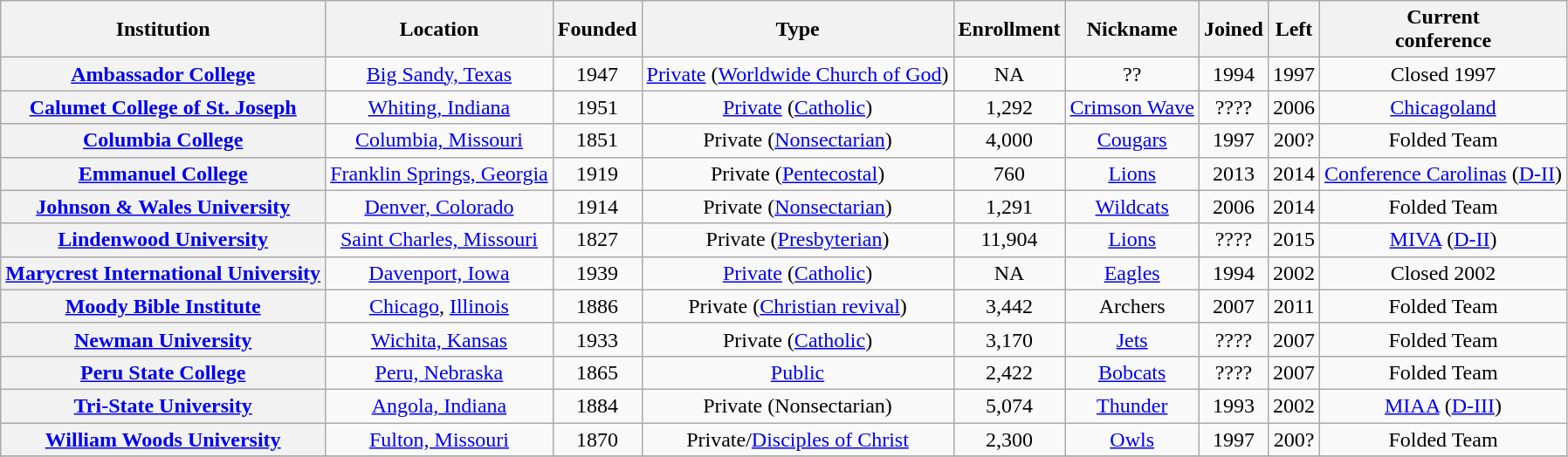<table class="wikitable sortable" style="text-align:center">
<tr>
<th>Institution</th>
<th>Location</th>
<th>Founded</th>
<th>Type</th>
<th>Enrollment</th>
<th>Nickname</th>
<th>Joined</th>
<th>Left</th>
<th>Current<br>conference</th>
</tr>
<tr>
<th><a href='#'>Ambassador College</a></th>
<td><a href='#'>Big Sandy, Texas</a></td>
<td>1947</td>
<td><a href='#'>Private</a> (<a href='#'>Worldwide Church of God</a>)</td>
<td>NA</td>
<td>??</td>
<td>1994</td>
<td>1997</td>
<td>Closed 1997</td>
</tr>
<tr>
<th><a href='#'>Calumet College of St. Joseph</a></th>
<td><a href='#'>Whiting, Indiana</a></td>
<td>1951</td>
<td><a href='#'>Private</a> (<a href='#'>Catholic</a>)</td>
<td>1,292</td>
<td><a href='#'>Crimson Wave</a></td>
<td>????</td>
<td>2006</td>
<td><a href='#'>Chicagoland</a></td>
</tr>
<tr>
<th><a href='#'>Columbia College</a></th>
<td><a href='#'>Columbia, Missouri</a></td>
<td>1851</td>
<td>Private (<a href='#'>Nonsectarian</a>)</td>
<td>4,000</td>
<td><a href='#'>Cougars</a></td>
<td>1997</td>
<td>200?</td>
<td>Folded Team</td>
</tr>
<tr>
<th><a href='#'>Emmanuel College</a></th>
<td><a href='#'>Franklin Springs, Georgia</a></td>
<td>1919</td>
<td>Private (<a href='#'>Pentecostal</a>)</td>
<td>760</td>
<td><a href='#'>Lions</a></td>
<td>2013</td>
<td>2014</td>
<td><a href='#'>Conference Carolinas</a> (<a href='#'>D-II</a>)</td>
</tr>
<tr>
<th><a href='#'>Johnson & Wales University</a></th>
<td><a href='#'>Denver, Colorado</a></td>
<td>1914</td>
<td>Private (<a href='#'>Nonsectarian</a>)</td>
<td>1,291</td>
<td><a href='#'>Wildcats</a></td>
<td>2006</td>
<td>2014</td>
<td>Folded Team</td>
</tr>
<tr>
<th><a href='#'>Lindenwood University</a></th>
<td><a href='#'>Saint Charles, Missouri</a></td>
<td>1827</td>
<td>Private (<a href='#'>Presbyterian</a>)</td>
<td>11,904</td>
<td><a href='#'>Lions</a></td>
<td>????</td>
<td>2015</td>
<td><a href='#'>MIVA</a> (<a href='#'>D-II</a>)</td>
</tr>
<tr>
<th><a href='#'>Marycrest International University</a></th>
<td><a href='#'>Davenport, Iowa</a></td>
<td>1939</td>
<td><a href='#'>Private</a> (<a href='#'>Catholic</a>)</td>
<td>NA</td>
<td><a href='#'>Eagles</a></td>
<td>1994</td>
<td>2002</td>
<td>Closed 2002</td>
</tr>
<tr>
<th><a href='#'>Moody Bible Institute</a></th>
<td><a href='#'>Chicago</a>, <a href='#'>Illinois</a></td>
<td>1886</td>
<td>Private (<a href='#'>Christian revival</a>)</td>
<td>3,442</td>
<td>Archers</td>
<td>2007</td>
<td>2011</td>
<td>Folded Team</td>
</tr>
<tr>
<th><a href='#'>Newman University</a></th>
<td><a href='#'>Wichita, Kansas</a></td>
<td>1933</td>
<td>Private (<a href='#'>Catholic</a>)</td>
<td>3,170</td>
<td><a href='#'>Jets</a></td>
<td>????</td>
<td>2007</td>
<td>Folded Team</td>
</tr>
<tr>
<th><a href='#'>Peru State College</a></th>
<td><a href='#'>Peru, Nebraska</a></td>
<td>1865</td>
<td><a href='#'>Public</a></td>
<td>2,422</td>
<td><a href='#'>Bobcats</a></td>
<td>????</td>
<td>2007</td>
<td>Folded Team</td>
</tr>
<tr>
<th><a href='#'>Tri-State University</a></th>
<td><a href='#'>Angola, Indiana</a></td>
<td>1884</td>
<td>Private (Nonsectarian)</td>
<td>5,074</td>
<td><a href='#'>Thunder</a></td>
<td>1993</td>
<td>2002</td>
<td><a href='#'>MIAA</a> (<a href='#'>D-III</a>)</td>
</tr>
<tr>
<th><a href='#'>William Woods University</a></th>
<td><a href='#'>Fulton, Missouri</a></td>
<td>1870</td>
<td>Private/<a href='#'>Disciples of Christ</a></td>
<td>2,300</td>
<td><a href='#'>Owls</a></td>
<td>1997</td>
<td>200?</td>
<td>Folded Team</td>
</tr>
<tr>
</tr>
</table>
